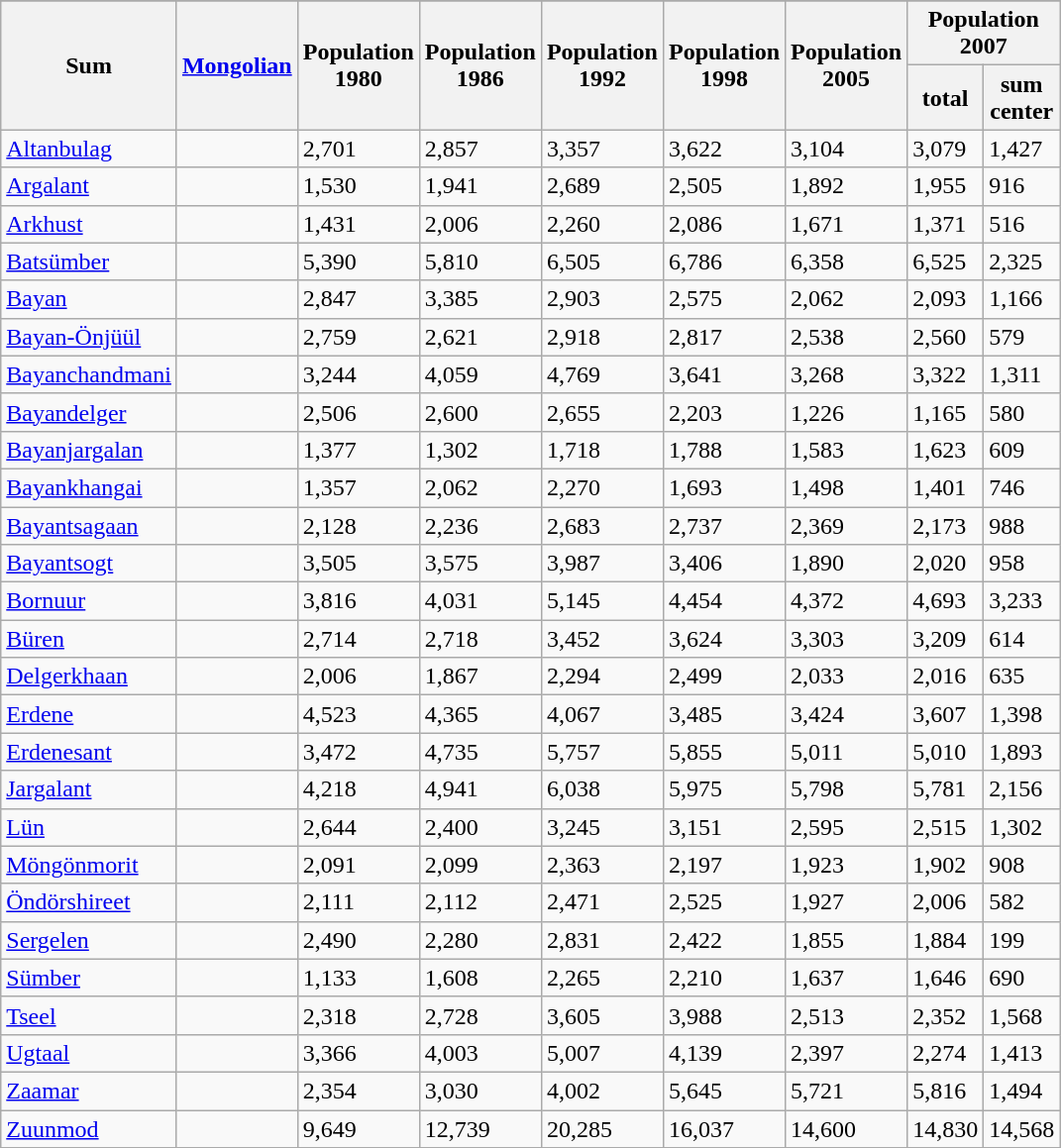<table class="wikitable">
<tr>
</tr>
<tr>
<th rowspan=2>Sum</th>
<th rowspan=2><a href='#'>Mongolian</a></th>
<th rowspan=2>Population<br>1980</th>
<th rowspan=2>Population<br>1986</th>
<th rowspan=2>Population<br>1992</th>
<th rowspan=2>Population<br>1998</th>
<th rowspan=2>Population<br>2005</th>
<th colspan=2>Population<br>2007</th>
</tr>
<tr>
<th>total</th>
<th>sum<br>center</th>
</tr>
<tr>
<td><a href='#'>Altanbulag</a></td>
<td></td>
<td>2,701</td>
<td>2,857</td>
<td>3,357</td>
<td>3,622</td>
<td>3,104</td>
<td>3,079</td>
<td>1,427</td>
</tr>
<tr>
<td><a href='#'>Argalant</a></td>
<td></td>
<td>1,530</td>
<td>1,941</td>
<td>2,689</td>
<td>2,505</td>
<td>1,892</td>
<td>1,955</td>
<td>916</td>
</tr>
<tr>
<td><a href='#'>Arkhust</a></td>
<td></td>
<td>1,431</td>
<td>2,006</td>
<td>2,260</td>
<td>2,086</td>
<td>1,671</td>
<td>1,371</td>
<td>516</td>
</tr>
<tr>
<td><a href='#'>Batsümber</a></td>
<td></td>
<td>5,390</td>
<td>5,810</td>
<td>6,505</td>
<td>6,786</td>
<td>6,358</td>
<td>6,525</td>
<td>2,325</td>
</tr>
<tr>
<td><a href='#'>Bayan</a></td>
<td></td>
<td>2,847</td>
<td>3,385</td>
<td>2,903</td>
<td>2,575</td>
<td>2,062</td>
<td>2,093</td>
<td>1,166</td>
</tr>
<tr>
<td><a href='#'>Bayan-Önjüül</a></td>
<td></td>
<td>2,759</td>
<td>2,621</td>
<td>2,918</td>
<td>2,817</td>
<td>2,538</td>
<td>2,560</td>
<td>579</td>
</tr>
<tr>
<td><a href='#'>Bayanchandmani</a></td>
<td></td>
<td>3,244</td>
<td>4,059</td>
<td>4,769</td>
<td>3,641</td>
<td>3,268</td>
<td>3,322</td>
<td>1,311</td>
</tr>
<tr>
<td><a href='#'>Bayandelger</a></td>
<td></td>
<td>2,506</td>
<td>2,600</td>
<td>2,655</td>
<td>2,203</td>
<td>1,226</td>
<td>1,165</td>
<td>580</td>
</tr>
<tr>
<td><a href='#'>Bayanjargalan</a></td>
<td></td>
<td>1,377</td>
<td>1,302</td>
<td>1,718</td>
<td>1,788</td>
<td>1,583</td>
<td>1,623</td>
<td>609</td>
</tr>
<tr>
<td><a href='#'>Bayankhangai</a></td>
<td></td>
<td>1,357</td>
<td>2,062</td>
<td>2,270</td>
<td>1,693</td>
<td>1,498</td>
<td>1,401</td>
<td>746</td>
</tr>
<tr>
<td><a href='#'>Bayantsagaan</a></td>
<td></td>
<td>2,128</td>
<td>2,236</td>
<td>2,683</td>
<td>2,737</td>
<td>2,369</td>
<td>2,173</td>
<td>988</td>
</tr>
<tr>
<td><a href='#'>Bayantsogt</a></td>
<td></td>
<td>3,505</td>
<td>3,575</td>
<td>3,987</td>
<td>3,406</td>
<td>1,890</td>
<td>2,020</td>
<td>958</td>
</tr>
<tr>
<td><a href='#'>Bornuur</a></td>
<td></td>
<td>3,816</td>
<td>4,031</td>
<td>5,145</td>
<td>4,454</td>
<td>4,372</td>
<td>4,693</td>
<td>3,233</td>
</tr>
<tr>
<td><a href='#'>Büren</a></td>
<td></td>
<td>2,714</td>
<td>2,718</td>
<td>3,452</td>
<td>3,624</td>
<td>3,303</td>
<td>3,209</td>
<td>614</td>
</tr>
<tr>
<td><a href='#'>Delgerkhaan</a></td>
<td></td>
<td>2,006</td>
<td>1,867</td>
<td>2,294</td>
<td>2,499</td>
<td>2,033</td>
<td>2,016</td>
<td>635</td>
</tr>
<tr>
<td><a href='#'>Erdene</a></td>
<td></td>
<td>4,523</td>
<td>4,365</td>
<td>4,067</td>
<td>3,485</td>
<td>3,424</td>
<td>3,607</td>
<td>1,398</td>
</tr>
<tr>
<td><a href='#'>Erdenesant</a></td>
<td></td>
<td>3,472</td>
<td>4,735</td>
<td>5,757</td>
<td>5,855</td>
<td>5,011</td>
<td>5,010</td>
<td>1,893</td>
</tr>
<tr>
<td><a href='#'>Jargalant</a></td>
<td></td>
<td>4,218</td>
<td>4,941</td>
<td>6,038</td>
<td>5,975</td>
<td>5,798</td>
<td>5,781</td>
<td>2,156</td>
</tr>
<tr>
<td><a href='#'>Lün</a></td>
<td></td>
<td>2,644</td>
<td>2,400</td>
<td>3,245</td>
<td>3,151</td>
<td>2,595</td>
<td>2,515</td>
<td>1,302</td>
</tr>
<tr>
<td><a href='#'>Möngönmorit</a></td>
<td></td>
<td>2,091</td>
<td>2,099</td>
<td>2,363</td>
<td>2,197</td>
<td>1,923</td>
<td>1,902</td>
<td>908</td>
</tr>
<tr>
<td><a href='#'>Öndörshireet</a></td>
<td></td>
<td>2,111</td>
<td>2,112</td>
<td>2,471</td>
<td>2,525</td>
<td>1,927</td>
<td>2,006</td>
<td>582</td>
</tr>
<tr>
<td><a href='#'>Sergelen</a></td>
<td></td>
<td>2,490</td>
<td>2,280</td>
<td>2,831</td>
<td>2,422</td>
<td>1,855</td>
<td>1,884</td>
<td>199</td>
</tr>
<tr>
<td><a href='#'>Sümber</a></td>
<td></td>
<td>1,133</td>
<td>1,608</td>
<td>2,265</td>
<td>2,210</td>
<td>1,637</td>
<td>1,646</td>
<td>690</td>
</tr>
<tr>
<td><a href='#'>Tseel</a></td>
<td></td>
<td>2,318</td>
<td>2,728</td>
<td>3,605</td>
<td>3,988</td>
<td>2,513</td>
<td>2,352</td>
<td>1,568</td>
</tr>
<tr>
<td><a href='#'>Ugtaal</a></td>
<td></td>
<td>3,366</td>
<td>4,003</td>
<td>5,007</td>
<td>4,139</td>
<td>2,397</td>
<td>2,274</td>
<td>1,413</td>
</tr>
<tr>
<td><a href='#'>Zaamar</a></td>
<td></td>
<td>2,354</td>
<td>3,030</td>
<td>4,002</td>
<td>5,645</td>
<td>5,721</td>
<td>5,816</td>
<td>1,494</td>
</tr>
<tr>
<td><a href='#'>Zuunmod</a></td>
<td></td>
<td>9,649</td>
<td>12,739</td>
<td>20,285</td>
<td>16,037</td>
<td>14,600</td>
<td>14,830</td>
<td>14,568</td>
</tr>
<tr>
</tr>
</table>
